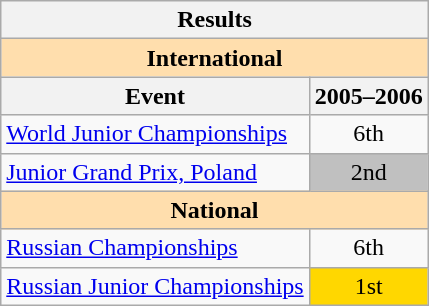<table class="wikitable" style="text-align:center">
<tr>
<th colspan=2 align=center><strong>Results</strong></th>
</tr>
<tr>
<th style="background-color: #ffdead; " colspan=2 align=center><strong>International</strong></th>
</tr>
<tr>
<th>Event</th>
<th>2005–2006</th>
</tr>
<tr>
<td align=left><a href='#'>World Junior Championships</a></td>
<td>6th</td>
</tr>
<tr>
<td align=left><a href='#'>Junior Grand Prix, Poland</a></td>
<td bgcolor=silver>2nd</td>
</tr>
<tr>
<th style="background-color: #ffdead; " colspan=2 align=center><strong>National</strong></th>
</tr>
<tr>
<td align=left><a href='#'>Russian Championships</a></td>
<td>6th</td>
</tr>
<tr>
<td align=left><a href='#'>Russian Junior Championships</a></td>
<td bgcolor=gold>1st</td>
</tr>
</table>
